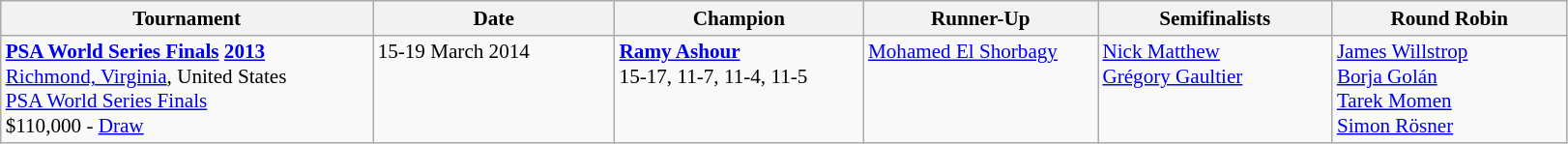<table class="wikitable" style="font-size:88%">
<tr>
<th width=250>Tournament</th>
<th width=160>Date</th>
<th width=165>Champion</th>
<th width=155>Runner-Up</th>
<th width=155>Semifinalists</th>
<th width=155>Round Robin</th>
</tr>
<tr valign=top>
<td><strong><a href='#'>PSA World Series Finals</a> <a href='#'>2013</a></strong><br> <a href='#'>Richmond, Virginia</a>, United States<br><a href='#'>PSA World Series Finals</a><br>$110,000 - <a href='#'>Draw</a></td>
<td>15-19 March 2014</td>
<td> <strong><a href='#'>Ramy Ashour</a></strong><br>15-17, 11-7, 11-4, 11-5</td>
<td> <a href='#'>Mohamed El Shorbagy</a></td>
<td> <a href='#'>Nick Matthew</a><br> <a href='#'>Grégory Gaultier</a></td>
<td> <a href='#'>James Willstrop</a><br> <a href='#'>Borja Golán</a><br> <a href='#'>Tarek Momen</a><br> <a href='#'>Simon Rösner</a></td>
</tr>
</table>
